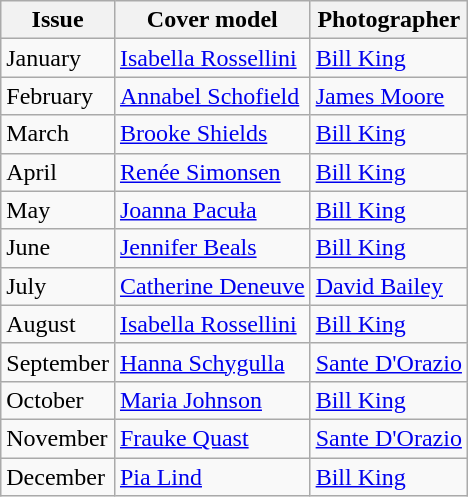<table class="sortable wikitable">
<tr>
<th>Issue</th>
<th>Cover model</th>
<th>Photographer</th>
</tr>
<tr>
<td>January</td>
<td><a href='#'>Isabella Rossellini</a></td>
<td><a href='#'>Bill King</a></td>
</tr>
<tr>
<td>February</td>
<td><a href='#'>Annabel Schofield</a></td>
<td><a href='#'>James Moore</a></td>
</tr>
<tr>
<td>March</td>
<td><a href='#'>Brooke Shields</a></td>
<td><a href='#'>Bill King</a></td>
</tr>
<tr>
<td>April</td>
<td><a href='#'>Renée Simonsen</a></td>
<td><a href='#'>Bill King</a></td>
</tr>
<tr>
<td>May</td>
<td><a href='#'>Joanna Pacuła</a></td>
<td><a href='#'>Bill King</a></td>
</tr>
<tr>
<td>June</td>
<td><a href='#'>Jennifer Beals</a></td>
<td><a href='#'>Bill King</a></td>
</tr>
<tr>
<td>July</td>
<td><a href='#'>Catherine Deneuve</a></td>
<td><a href='#'>David Bailey</a></td>
</tr>
<tr>
<td>August</td>
<td><a href='#'>Isabella Rossellini</a></td>
<td><a href='#'>Bill King</a></td>
</tr>
<tr>
<td>September</td>
<td><a href='#'>Hanna Schygulla</a></td>
<td><a href='#'>Sante D'Orazio</a></td>
</tr>
<tr>
<td>October</td>
<td><a href='#'>Maria Johnson</a></td>
<td><a href='#'>Bill King</a></td>
</tr>
<tr>
<td>November</td>
<td><a href='#'>Frauke Quast</a></td>
<td><a href='#'>Sante D'Orazio</a></td>
</tr>
<tr>
<td>December</td>
<td><a href='#'>Pia Lind</a></td>
<td><a href='#'>Bill King</a></td>
</tr>
</table>
